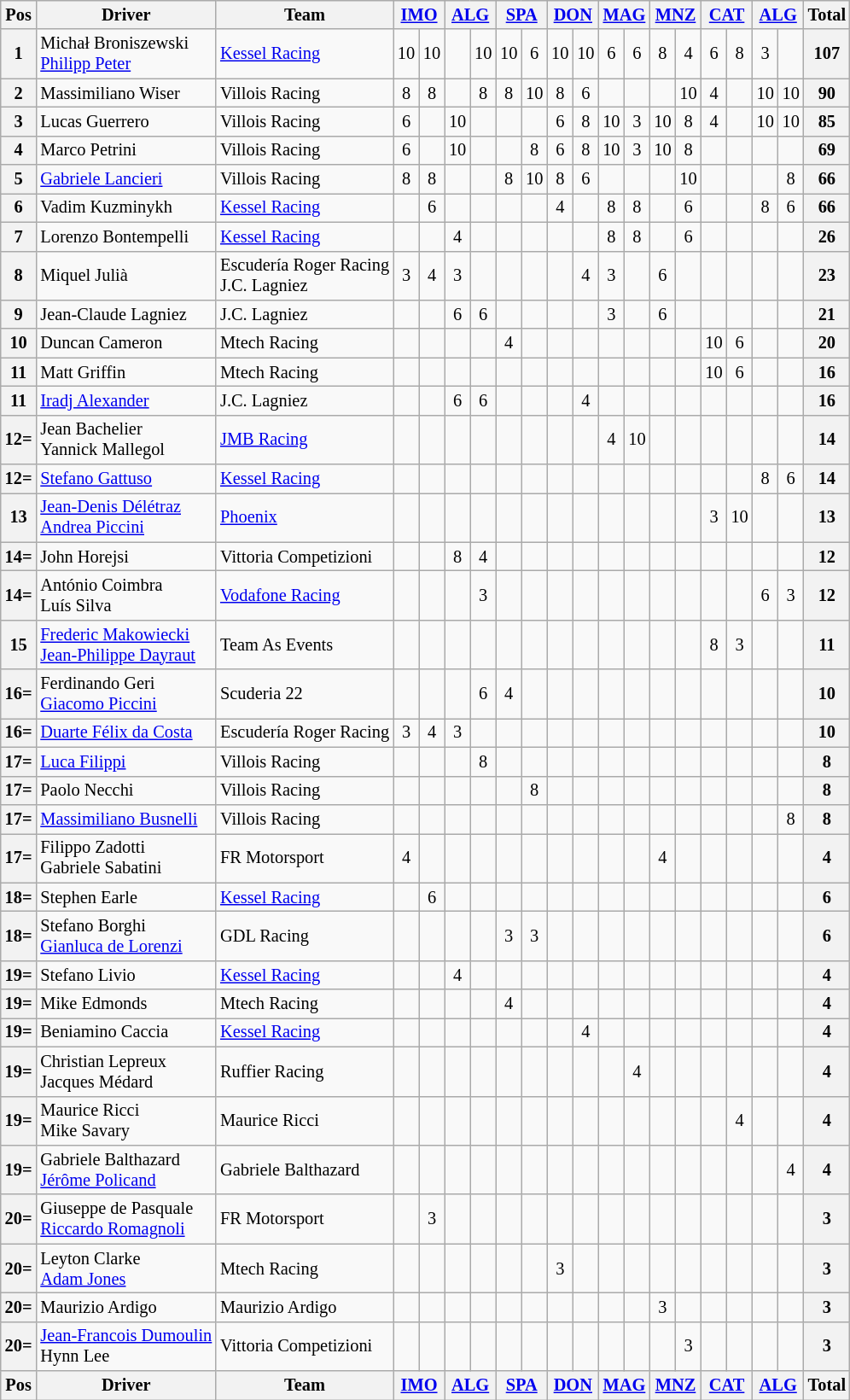<table class="wikitable" style="font-size:85%; text-align:center;">
<tr>
<th>Pos</th>
<th>Driver</th>
<th>Team</th>
<th colspan=2><a href='#'>IMO</a><br></th>
<th colspan=2><a href='#'>ALG</a><br></th>
<th colspan=2><a href='#'>SPA</a><br></th>
<th colspan=2><a href='#'>DON</a><br></th>
<th colspan=2><a href='#'>MAG</a><br></th>
<th colspan=2><a href='#'>MNZ</a><br></th>
<th colspan=2><a href='#'>CAT</a><br></th>
<th colspan=2><a href='#'>ALG</a><br></th>
<th>Total</th>
</tr>
<tr>
<th>1</th>
<td align=left> Michał Broniszewski<br> <a href='#'>Philipp Peter</a></td>
<td align=left> <a href='#'>Kessel Racing</a></td>
<td>10</td>
<td>10</td>
<td></td>
<td>10</td>
<td>10</td>
<td>6</td>
<td>10</td>
<td>10</td>
<td>6</td>
<td>6</td>
<td>8</td>
<td>4</td>
<td>6</td>
<td>8</td>
<td>3</td>
<td></td>
<th>107</th>
</tr>
<tr>
<th>2</th>
<td align=left> Massimiliano Wiser</td>
<td align=left> Villois Racing</td>
<td>8</td>
<td>8</td>
<td></td>
<td>8</td>
<td>8</td>
<td>10</td>
<td>8</td>
<td>6</td>
<td></td>
<td></td>
<td></td>
<td>10</td>
<td>4</td>
<td></td>
<td>10</td>
<td>10</td>
<th>90</th>
</tr>
<tr>
<th>3</th>
<td align=left> Lucas Guerrero</td>
<td align=left> Villois Racing</td>
<td>6</td>
<td></td>
<td>10</td>
<td></td>
<td></td>
<td></td>
<td>6</td>
<td>8</td>
<td>10</td>
<td>3</td>
<td>10</td>
<td>8</td>
<td>4</td>
<td></td>
<td>10</td>
<td>10</td>
<th>85</th>
</tr>
<tr>
<th>4</th>
<td align=left> Marco Petrini</td>
<td align=left> Villois Racing</td>
<td>6</td>
<td></td>
<td>10</td>
<td></td>
<td></td>
<td>8</td>
<td>6</td>
<td>8</td>
<td>10</td>
<td>3</td>
<td>10</td>
<td>8</td>
<td></td>
<td></td>
<td></td>
<td></td>
<th>69</th>
</tr>
<tr>
<th>5</th>
<td align=left> <a href='#'>Gabriele Lancieri</a></td>
<td align=left> Villois Racing</td>
<td>8</td>
<td>8</td>
<td></td>
<td></td>
<td>8</td>
<td>10</td>
<td>8</td>
<td>6</td>
<td></td>
<td></td>
<td></td>
<td>10</td>
<td></td>
<td></td>
<td></td>
<td>8</td>
<th>66</th>
</tr>
<tr>
<th>6</th>
<td align=left> Vadim Kuzminykh</td>
<td align=left> <a href='#'>Kessel Racing</a></td>
<td></td>
<td>6</td>
<td></td>
<td></td>
<td></td>
<td></td>
<td>4</td>
<td></td>
<td>8</td>
<td>8</td>
<td></td>
<td>6</td>
<td></td>
<td></td>
<td>8</td>
<td>6</td>
<th>66</th>
</tr>
<tr>
<th>7</th>
<td align=left> Lorenzo Bontempelli</td>
<td align=left> <a href='#'>Kessel Racing</a></td>
<td></td>
<td></td>
<td>4</td>
<td></td>
<td></td>
<td></td>
<td></td>
<td></td>
<td>8</td>
<td>8</td>
<td></td>
<td>6</td>
<td></td>
<td></td>
<td></td>
<td></td>
<th>26</th>
</tr>
<tr>
<th>8</th>
<td align=left> Miquel Julià</td>
<td align=left> Escudería Roger Racing<br> J.C. Lagniez</td>
<td>3</td>
<td>4</td>
<td>3</td>
<td></td>
<td></td>
<td></td>
<td></td>
<td>4</td>
<td>3</td>
<td></td>
<td>6</td>
<td></td>
<td></td>
<td></td>
<td></td>
<td></td>
<th>23</th>
</tr>
<tr>
<th>9</th>
<td align=left> Jean-Claude Lagniez</td>
<td align=left> J.C. Lagniez</td>
<td></td>
<td></td>
<td>6</td>
<td>6</td>
<td></td>
<td></td>
<td></td>
<td></td>
<td>3</td>
<td></td>
<td>6</td>
<td></td>
<td></td>
<td></td>
<td></td>
<td></td>
<th>21</th>
</tr>
<tr>
<th>10</th>
<td align=left> Duncan Cameron</td>
<td align=left> Mtech Racing</td>
<td></td>
<td></td>
<td></td>
<td></td>
<td>4</td>
<td></td>
<td></td>
<td></td>
<td></td>
<td></td>
<td></td>
<td></td>
<td>10</td>
<td>6</td>
<td></td>
<td></td>
<th>20</th>
</tr>
<tr>
<th>11</th>
<td align=left> Matt Griffin</td>
<td align=left> Mtech Racing</td>
<td></td>
<td></td>
<td></td>
<td></td>
<td></td>
<td></td>
<td></td>
<td></td>
<td></td>
<td></td>
<td></td>
<td></td>
<td>10</td>
<td>6</td>
<td></td>
<td></td>
<th>16</th>
</tr>
<tr>
<th>11</th>
<td align=left> <a href='#'>Iradj Alexander</a></td>
<td align=left> J.C. Lagniez</td>
<td></td>
<td></td>
<td>6</td>
<td>6</td>
<td></td>
<td></td>
<td></td>
<td>4</td>
<td></td>
<td></td>
<td></td>
<td></td>
<td></td>
<td></td>
<td></td>
<td></td>
<th>16</th>
</tr>
<tr>
<th>12=</th>
<td align=left> Jean Bachelier<br> Yannick Mallegol</td>
<td align=left> <a href='#'>JMB Racing</a></td>
<td></td>
<td></td>
<td></td>
<td></td>
<td></td>
<td></td>
<td></td>
<td></td>
<td>4</td>
<td>10</td>
<td></td>
<td></td>
<td></td>
<td></td>
<td></td>
<td></td>
<th>14</th>
</tr>
<tr>
<th>12=</th>
<td align=left> <a href='#'>Stefano Gattuso</a></td>
<td align=left> <a href='#'>Kessel Racing</a></td>
<td></td>
<td></td>
<td></td>
<td></td>
<td></td>
<td></td>
<td></td>
<td></td>
<td></td>
<td></td>
<td></td>
<td></td>
<td></td>
<td></td>
<td>8</td>
<td>6</td>
<th>14</th>
</tr>
<tr>
<th>13</th>
<td align=left> <a href='#'>Jean-Denis Délétraz</a><br> <a href='#'>Andrea Piccini</a></td>
<td align=left> <a href='#'>Phoenix</a></td>
<td></td>
<td></td>
<td></td>
<td></td>
<td></td>
<td></td>
<td></td>
<td></td>
<td></td>
<td></td>
<td></td>
<td></td>
<td>3</td>
<td>10</td>
<td></td>
<td></td>
<th>13</th>
</tr>
<tr>
<th>14=</th>
<td align=left> John Horejsi</td>
<td align=left> Vittoria Competizioni</td>
<td></td>
<td></td>
<td>8</td>
<td>4</td>
<td></td>
<td></td>
<td></td>
<td></td>
<td></td>
<td></td>
<td></td>
<td></td>
<td></td>
<td></td>
<td></td>
<td></td>
<th>12</th>
</tr>
<tr>
<th>14=</th>
<td align=left> António Coimbra<br> Luís Silva</td>
<td align=left> <a href='#'>Vodafone Racing</a></td>
<td></td>
<td></td>
<td></td>
<td>3</td>
<td></td>
<td></td>
<td></td>
<td></td>
<td></td>
<td></td>
<td></td>
<td></td>
<td></td>
<td></td>
<td>6</td>
<td>3</td>
<th>12</th>
</tr>
<tr>
<th>15</th>
<td align=left> <a href='#'>Frederic Makowiecki</a><br> <a href='#'>Jean-Philippe Dayraut</a></td>
<td align=left> Team As Events</td>
<td></td>
<td></td>
<td></td>
<td></td>
<td></td>
<td></td>
<td></td>
<td></td>
<td></td>
<td></td>
<td></td>
<td></td>
<td>8</td>
<td>3</td>
<td></td>
<td></td>
<th>11</th>
</tr>
<tr>
<th>16=</th>
<td align=left> Ferdinando Geri<br> <a href='#'>Giacomo Piccini</a></td>
<td align=left> Scuderia 22</td>
<td></td>
<td></td>
<td></td>
<td>6</td>
<td>4</td>
<td></td>
<td></td>
<td></td>
<td></td>
<td></td>
<td></td>
<td></td>
<td></td>
<td></td>
<td></td>
<td></td>
<th>10</th>
</tr>
<tr>
<th>16=</th>
<td align=left> <a href='#'>Duarte Félix da Costa</a></td>
<td align=left> Escudería Roger Racing</td>
<td>3</td>
<td>4</td>
<td>3</td>
<td></td>
<td></td>
<td></td>
<td></td>
<td></td>
<td></td>
<td></td>
<td></td>
<td></td>
<td></td>
<td></td>
<td></td>
<td></td>
<th>10</th>
</tr>
<tr>
<th>17=</th>
<td align=left> <a href='#'>Luca Filippi</a></td>
<td align=left> Villois Racing</td>
<td></td>
<td></td>
<td></td>
<td>8</td>
<td></td>
<td></td>
<td></td>
<td></td>
<td></td>
<td></td>
<td></td>
<td></td>
<td></td>
<td></td>
<td></td>
<td></td>
<th>8</th>
</tr>
<tr>
<th>17=</th>
<td align=left> Paolo Necchi</td>
<td align=left> Villois Racing</td>
<td></td>
<td></td>
<td></td>
<td></td>
<td></td>
<td>8</td>
<td></td>
<td></td>
<td></td>
<td></td>
<td></td>
<td></td>
<td></td>
<td></td>
<td></td>
<td></td>
<th>8</th>
</tr>
<tr>
<th>17=</th>
<td align=left> <a href='#'>Massimiliano Busnelli</a></td>
<td align=left> Villois Racing</td>
<td></td>
<td></td>
<td></td>
<td></td>
<td></td>
<td></td>
<td></td>
<td></td>
<td></td>
<td></td>
<td></td>
<td></td>
<td></td>
<td></td>
<td></td>
<td>8</td>
<th>8</th>
</tr>
<tr>
<th>17=</th>
<td align=left> Filippo Zadotti<br> Gabriele Sabatini</td>
<td align=left> FR Motorsport</td>
<td>4</td>
<td></td>
<td></td>
<td></td>
<td></td>
<td></td>
<td></td>
<td></td>
<td></td>
<td></td>
<td>4</td>
<td></td>
<td></td>
<td></td>
<td></td>
<td></td>
<th>4</th>
</tr>
<tr>
<th>18=</th>
<td align=left> Stephen Earle</td>
<td align=left> <a href='#'>Kessel Racing</a></td>
<td></td>
<td>6</td>
<td></td>
<td></td>
<td></td>
<td></td>
<td></td>
<td></td>
<td></td>
<td></td>
<td></td>
<td></td>
<td></td>
<td></td>
<td></td>
<td></td>
<th>6</th>
</tr>
<tr>
<th>18=</th>
<td align=left> Stefano Borghi<br> <a href='#'>Gianluca de Lorenzi</a></td>
<td align=left> GDL Racing</td>
<td></td>
<td></td>
<td></td>
<td></td>
<td>3</td>
<td>3</td>
<td></td>
<td></td>
<td></td>
<td></td>
<td></td>
<td></td>
<td></td>
<td></td>
<td></td>
<td></td>
<th>6</th>
</tr>
<tr>
<th>19=</th>
<td align=left> Stefano Livio</td>
<td align=left> <a href='#'>Kessel Racing</a></td>
<td></td>
<td></td>
<td>4</td>
<td></td>
<td></td>
<td></td>
<td></td>
<td></td>
<td></td>
<td></td>
<td></td>
<td></td>
<td></td>
<td></td>
<td></td>
<td></td>
<th>4</th>
</tr>
<tr>
<th>19=</th>
<td align=left> Mike Edmonds</td>
<td align=left> Mtech Racing</td>
<td></td>
<td></td>
<td></td>
<td></td>
<td>4</td>
<td></td>
<td></td>
<td></td>
<td></td>
<td></td>
<td></td>
<td></td>
<td></td>
<td></td>
<td></td>
<td></td>
<th>4</th>
</tr>
<tr>
<th>19=</th>
<td align=left> Beniamino Caccia</td>
<td align=left> <a href='#'>Kessel Racing</a></td>
<td></td>
<td></td>
<td></td>
<td></td>
<td></td>
<td></td>
<td></td>
<td>4</td>
<td></td>
<td></td>
<td></td>
<td></td>
<td></td>
<td></td>
<td></td>
<td></td>
<th>4</th>
</tr>
<tr>
<th>19=</th>
<td align=left> Christian Lepreux<br> Jacques Médard</td>
<td align=left> Ruffier Racing</td>
<td></td>
<td></td>
<td></td>
<td></td>
<td></td>
<td></td>
<td></td>
<td></td>
<td></td>
<td>4</td>
<td></td>
<td></td>
<td></td>
<td></td>
<td></td>
<td></td>
<th>4</th>
</tr>
<tr>
<th>19=</th>
<td align=left> Maurice Ricci<br> Mike Savary</td>
<td align=left> Maurice Ricci</td>
<td></td>
<td></td>
<td></td>
<td></td>
<td></td>
<td></td>
<td></td>
<td></td>
<td></td>
<td></td>
<td></td>
<td></td>
<td></td>
<td>4</td>
<td></td>
<td></td>
<th>4</th>
</tr>
<tr>
<th>19=</th>
<td align=left> Gabriele Balthazard<br> <a href='#'>Jérôme Policand</a></td>
<td align=left> Gabriele Balthazard</td>
<td></td>
<td></td>
<td></td>
<td></td>
<td></td>
<td></td>
<td></td>
<td></td>
<td></td>
<td></td>
<td></td>
<td></td>
<td></td>
<td></td>
<td></td>
<td>4</td>
<th>4</th>
</tr>
<tr>
<th>20=</th>
<td align=left> Giuseppe de Pasquale<br> <a href='#'>Riccardo Romagnoli</a></td>
<td align=left> FR Motorsport</td>
<td></td>
<td>3</td>
<td></td>
<td></td>
<td></td>
<td></td>
<td></td>
<td></td>
<td></td>
<td></td>
<td></td>
<td></td>
<td></td>
<td></td>
<td></td>
<td></td>
<th>3</th>
</tr>
<tr>
<th>20=</th>
<td align=left> Leyton Clarke<br> <a href='#'>Adam Jones</a></td>
<td align=left> Mtech Racing</td>
<td></td>
<td></td>
<td></td>
<td></td>
<td></td>
<td></td>
<td>3</td>
<td></td>
<td></td>
<td></td>
<td></td>
<td></td>
<td></td>
<td></td>
<td></td>
<td></td>
<th>3</th>
</tr>
<tr>
<th>20=</th>
<td align=left> Maurizio Ardigo</td>
<td align=left> Maurizio Ardigo</td>
<td></td>
<td></td>
<td></td>
<td></td>
<td></td>
<td></td>
<td></td>
<td></td>
<td></td>
<td></td>
<td>3</td>
<td></td>
<td></td>
<td></td>
<td></td>
<td></td>
<th>3</th>
</tr>
<tr>
<th>20=</th>
<td align=left> <a href='#'>Jean-Francois Dumoulin</a><br> Hynn Lee</td>
<td align=left> Vittoria Competizioni</td>
<td></td>
<td></td>
<td></td>
<td></td>
<td></td>
<td></td>
<td></td>
<td></td>
<td></td>
<td></td>
<td></td>
<td>3</td>
<td></td>
<td></td>
<td></td>
<td></td>
<th>3</th>
</tr>
<tr>
<th>Pos</th>
<th>Driver</th>
<th>Team</th>
<th colspan=2><a href='#'>IMO</a><br></th>
<th colspan=2><a href='#'>ALG</a><br></th>
<th colspan=2><a href='#'>SPA</a><br></th>
<th colspan=2><a href='#'>DON</a><br></th>
<th colspan=2><a href='#'>MAG</a><br></th>
<th colspan=2><a href='#'>MNZ</a><br></th>
<th colspan=2><a href='#'>CAT</a><br></th>
<th colspan=2><a href='#'>ALG</a><br></th>
<th>Total</th>
</tr>
</table>
